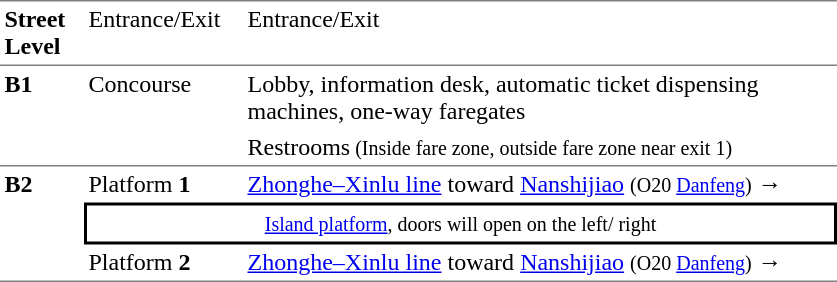<table table border=0 cellspacing=0 cellpadding=3>
<tr>
<td style="border-bottom:solid 1px gray;border-top:solid 1px gray;" width=50 valign=top><strong>Street Level</strong></td>
<td style="border-top:solid 1px gray;border-bottom:solid 1px gray;" width=100 valign=top>Entrance/Exit</td>
<td style="border-top:solid 1px gray;border-bottom:solid 1px gray;" width=390 valign=top>Entrance/Exit</td>
</tr>
<tr>
<td style="border-bottom:solid 1px gray;" rowspan=2 valign=top><strong>B1</strong></td>
<td style="border-bottom:solid 1px gray;" rowspan=2 valign=top>Concourse</td>
<td width=390>Lobby, information desk, automatic ticket dispensing machines, one-way faregates</td>
</tr>
<tr>
<td style="border-bottom:solid 1px gray;">Restrooms<small> (Inside fare zone, outside fare zone near exit 1)</small></td>
</tr>
<tr>
<td style="border-bottom:solid 1px gray;" rowspan=3 valign=top><strong>B2</strong></td>
<td>Platform <span><strong>1</strong></span></td>
<td> <a href='#'>Zhonghe–Xinlu line</a> toward <a href='#'>Nanshijiao</a> <small>(O20 <a href='#'>Danfeng</a>)</small> →</td>
</tr>
<tr>
<td style="border-top:solid 2px black;border-right:solid 2px black;border-left:solid 2px black;border-bottom:solid 2px black;text-align:center;" colspan=2><small><a href='#'>Island platform</a>, doors will open on the left/ right</small></td>
</tr>
<tr>
<td style="border-bottom:solid 1px gray;">Platform <span><strong>2</strong></span></td>
<td style="border-bottom:solid 1px gray;"> <a href='#'>Zhonghe–Xinlu line</a> toward <a href='#'>Nanshijiao</a> <small>(O20 <a href='#'>Danfeng</a>)</small> →</td>
</tr>
</table>
